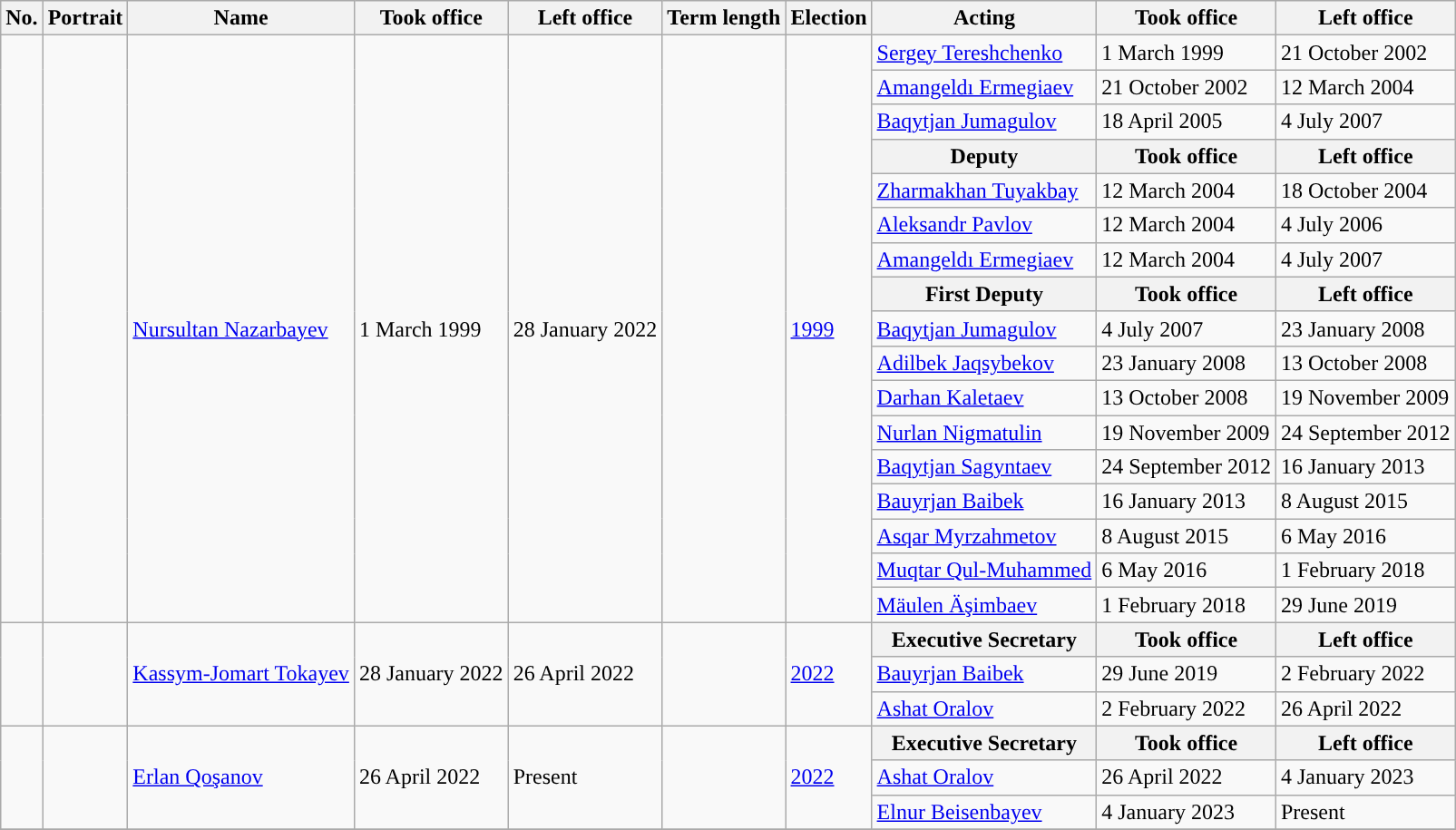<table class="wikitable">
<tr>
<th>No.</th>
<th>Portrait</th>
<th>Name<br></th>
<th>Took office</th>
<th>Left office</th>
<th>Term length</th>
<th>Election</th>
<th>Acting</th>
<th>Took office</th>
<th>Left office</th>
</tr>
<tr>
<td rowspan="17" style="background:"></td>
<td rowspan="17"></td>
<td rowspan="17"><a href='#'>Nursultan Nazarbayev</a><br></td>
<td rowspan="17">1 March 1999</td>
<td rowspan="17">28 January 2022</td>
<td rowspan="17"></td>
<td rowspan="17"><a href='#'>1999</a></td>
<td><a href='#'>Sergey Tereshchenko</a></td>
<td>1 March 1999</td>
<td>21 October 2002</td>
</tr>
<tr>
<td><a href='#'>Amangeldı Ermegiaev</a></td>
<td>21 October 2002</td>
<td>12 March 2004</td>
</tr>
<tr>
<td><a href='#'>Baqytjan Jumagulov</a></td>
<td>18 April 2005</td>
<td>4 July 2007</td>
</tr>
<tr>
<th>Deputy</th>
<th>Took office</th>
<th>Left office</th>
</tr>
<tr>
<td><a href='#'>Zharmakhan Tuyakbay</a></td>
<td>12 March 2004</td>
<td>18 October 2004</td>
</tr>
<tr>
<td><a href='#'>Aleksandr Pavlov</a></td>
<td>12 March 2004</td>
<td>4 July 2006</td>
</tr>
<tr>
<td><a href='#'>Amangeldı Ermegiaev</a></td>
<td>12 March 2004</td>
<td>4 July 2007</td>
</tr>
<tr>
<th>First Deputy</th>
<th>Took office</th>
<th>Left office</th>
</tr>
<tr>
<td><a href='#'>Baqytjan Jumagulov</a></td>
<td>4 July 2007</td>
<td>23 January 2008</td>
</tr>
<tr>
<td><a href='#'>Adilbek Jaqsybekov</a></td>
<td>23 January 2008</td>
<td>13 October 2008</td>
</tr>
<tr>
<td><a href='#'>Darhan Kaletaev</a></td>
<td>13 October 2008</td>
<td>19 November 2009</td>
</tr>
<tr>
<td><a href='#'>Nurlan Nigmatulin</a></td>
<td>19 November 2009</td>
<td>24 September 2012</td>
</tr>
<tr>
<td><a href='#'>Baqytjan Sagyntaev</a></td>
<td>24 September 2012</td>
<td>16 January 2013</td>
</tr>
<tr>
<td><a href='#'>Bauyrjan Baibek</a></td>
<td>16 January 2013</td>
<td>8 August 2015</td>
</tr>
<tr>
<td><a href='#'>Asqar Myrzahmetov</a></td>
<td>8 August 2015</td>
<td>6 May 2016</td>
</tr>
<tr>
<td><a href='#'>Muqtar Qul-Muhammed</a></td>
<td>6 May 2016</td>
<td>1 February 2018</td>
</tr>
<tr>
<td><a href='#'>Mäulen Äşimbaev</a></td>
<td>1 February 2018</td>
<td>29 June 2019</td>
</tr>
<tr>
<td rowspan="3" style="background:"></td>
<td rowspan="3"></td>
<td rowspan="3"><a href='#'>Kassym-Jomart Tokayev</a><br></td>
<td rowspan="3">28 January 2022</td>
<td rowspan="3">26 April 2022</td>
<td rowspan="3"></td>
<td rowspan="3"><a href='#'>2022</a></td>
<th>Executive Secretary</th>
<th>Took office</th>
<th>Left office</th>
</tr>
<tr>
<td><a href='#'>Bauyrjan Baibek</a></td>
<td>29 June 2019</td>
<td>2 February 2022</td>
</tr>
<tr>
<td><a href='#'>Ashat Oralov</a></td>
<td>2 February 2022</td>
<td>26 April 2022</td>
</tr>
<tr>
<td rowspan="3" style="background:"></td>
<td rowspan="3"></td>
<td rowspan="3"><a href='#'>Erlan Qoşanov</a><br></td>
<td rowspan="3">26 April 2022</td>
<td rowspan="3">Present</td>
<td rowspan="3"></td>
<td rowspan="3"><a href='#'>2022</a></td>
<th>Executive Secretary</th>
<th>Took office</th>
<th>Left office</th>
</tr>
<tr>
<td><a href='#'>Ashat Oralov</a></td>
<td>26 April 2022</td>
<td>4 January 2023</td>
</tr>
<tr>
<td><a href='#'>Elnur Beisenbayev</a></td>
<td>4 January 2023</td>
<td>Present</td>
</tr>
<tr>
</tr>
</table>
